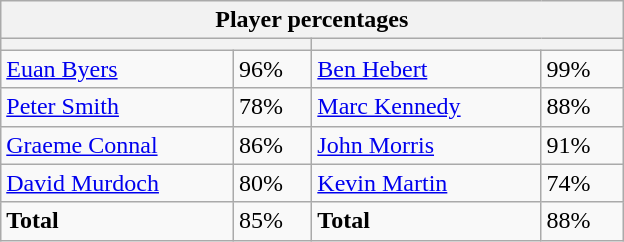<table class="wikitable">
<tr>
<th colspan=4 width=400>Player percentages</th>
</tr>
<tr>
<th colspan=2 width=200></th>
<th colspan=2 width=200></th>
</tr>
<tr>
<td><a href='#'>Euan Byers</a></td>
<td>96%</td>
<td><a href='#'>Ben Hebert</a></td>
<td>99%</td>
</tr>
<tr>
<td><a href='#'>Peter Smith</a></td>
<td>78%</td>
<td><a href='#'>Marc Kennedy</a></td>
<td>88%</td>
</tr>
<tr>
<td><a href='#'>Graeme Connal</a></td>
<td>86%</td>
<td><a href='#'>John Morris</a></td>
<td>91%</td>
</tr>
<tr>
<td><a href='#'>David Murdoch</a></td>
<td>80%</td>
<td><a href='#'>Kevin Martin</a></td>
<td>74%</td>
</tr>
<tr>
<td><strong>Total</strong></td>
<td>85%</td>
<td><strong>Total</strong></td>
<td>88%</td>
</tr>
</table>
